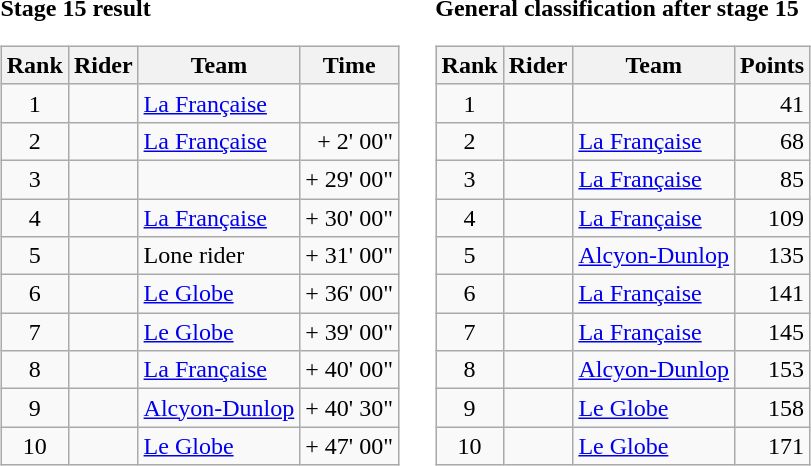<table>
<tr>
<td><strong>Stage 15 result</strong><br><table class="wikitable">
<tr>
<th scope="col">Rank</th>
<th scope="col">Rider</th>
<th scope="col">Team</th>
<th scope="col">Time</th>
</tr>
<tr>
<td style="text-align:center;">1</td>
<td></td>
<td><a href='#'>La Française</a></td>
<td style="text-align:right;"></td>
</tr>
<tr>
<td style="text-align:center;">2</td>
<td></td>
<td><a href='#'>La Française</a></td>
<td style="text-align:right;">+ 2' 00"</td>
</tr>
<tr>
<td style="text-align:center;">3</td>
<td></td>
<td></td>
<td style="text-align:right;">+ 29' 00"</td>
</tr>
<tr>
<td style="text-align:center;">4</td>
<td></td>
<td><a href='#'>La Française</a></td>
<td style="text-align:right;">+ 30' 00"</td>
</tr>
<tr>
<td style="text-align:center;">5</td>
<td></td>
<td>Lone rider</td>
<td style="text-align:right;">+ 31' 00"</td>
</tr>
<tr>
<td style="text-align:center;">6</td>
<td></td>
<td><a href='#'>Le Globe</a></td>
<td style="text-align:right;">+ 36' 00"</td>
</tr>
<tr>
<td style="text-align:center;">7</td>
<td></td>
<td><a href='#'>Le Globe</a></td>
<td style="text-align:right;">+ 39' 00"</td>
</tr>
<tr>
<td style="text-align:center;">8</td>
<td></td>
<td><a href='#'>La Française</a></td>
<td style="text-align:right;">+ 40' 00"</td>
</tr>
<tr>
<td style="text-align:center;">9</td>
<td></td>
<td><a href='#'>Alcyon-Dunlop</a></td>
<td style="text-align:right;">+ 40' 30"</td>
</tr>
<tr>
<td style="text-align:center;">10</td>
<td></td>
<td><a href='#'>Le Globe</a></td>
<td style="text-align:right;">+ 47' 00"</td>
</tr>
</table>
</td>
<td></td>
<td><strong>General classification after stage 15</strong><br><table class="wikitable">
<tr>
<th scope="col">Rank</th>
<th scope="col">Rider</th>
<th scope="col">Team</th>
<th scope="col">Points</th>
</tr>
<tr>
<td style="text-align:center;">1</td>
<td></td>
<td></td>
<td style="text-align:right;">41</td>
</tr>
<tr>
<td style="text-align:center;">2</td>
<td></td>
<td><a href='#'>La Française</a></td>
<td style="text-align:right;">68</td>
</tr>
<tr>
<td style="text-align:center;">3</td>
<td></td>
<td><a href='#'>La Française</a></td>
<td style="text-align:right;">85</td>
</tr>
<tr>
<td style="text-align:center;">4</td>
<td></td>
<td><a href='#'>La Française</a></td>
<td style="text-align:right;">109</td>
</tr>
<tr>
<td style="text-align:center;">5</td>
<td></td>
<td><a href='#'>Alcyon-Dunlop</a></td>
<td style="text-align:right;">135</td>
</tr>
<tr>
<td style="text-align:center;">6</td>
<td></td>
<td><a href='#'>La Française</a></td>
<td style="text-align:right;">141</td>
</tr>
<tr>
<td style="text-align:center;">7</td>
<td></td>
<td><a href='#'>La Française</a></td>
<td style="text-align:right;">145</td>
</tr>
<tr>
<td style="text-align:center;">8</td>
<td></td>
<td><a href='#'>Alcyon-Dunlop</a></td>
<td style="text-align:right;">153</td>
</tr>
<tr>
<td style="text-align:center;">9</td>
<td></td>
<td><a href='#'>Le Globe</a></td>
<td style="text-align:right;">158</td>
</tr>
<tr>
<td style="text-align:center;">10</td>
<td></td>
<td><a href='#'>Le Globe</a></td>
<td style="text-align:right;">171</td>
</tr>
</table>
</td>
</tr>
</table>
